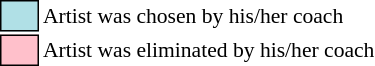<table class="toccolours" style="font-size: 90%; white-space: nowrap;">
<tr>
<td style="background-color:#b0e0e6; border: 1px solid black">      </td>
<td>Artist was chosen by his/her coach</td>
</tr>
<tr>
<td style="background-color:pink; border: 1px solid black">      </td>
<td>Artist was eliminated by his/her coach</td>
</tr>
<tr>
</tr>
</table>
